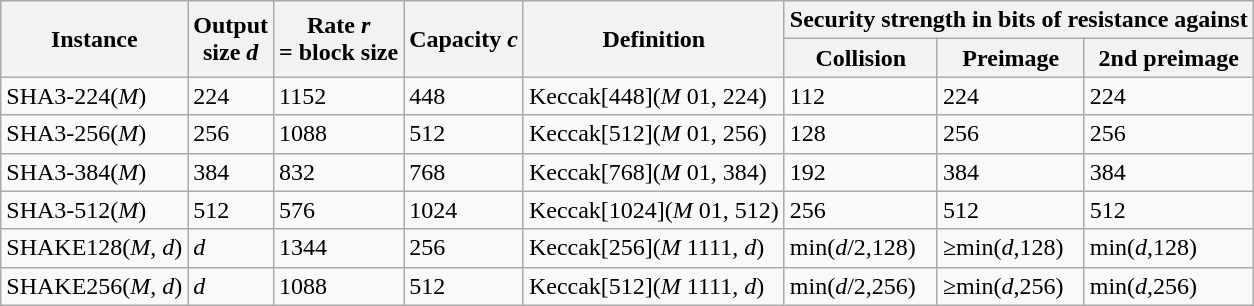<table class="wikitable">
<tr>
<th rowspan="2">Instance</th>
<th rowspan="2">Output<br>size <em>d</em></th>
<th rowspan="2">Rate <em>r</em><br>= block size</th>
<th rowspan="2">Capacity <em>c</em></th>
<th rowspan="2">Definition</th>
<th colspan="3">Security strength in bits of resistance against</th>
</tr>
<tr>
<th>Collision</th>
<th>Preimage</th>
<th>2nd preimage</th>
</tr>
<tr>
<td>SHA3-224(<em>M</em>)</td>
<td>224</td>
<td>1152</td>
<td>448</td>
<td>Keccak[448](<em>M</em>  01, 224)</td>
<td>112</td>
<td>224</td>
<td>224</td>
</tr>
<tr>
<td>SHA3-256(<em>M</em>)</td>
<td>256</td>
<td>1088</td>
<td>512</td>
<td>Keccak[512](<em>M</em>  01, 256)</td>
<td>128</td>
<td>256</td>
<td>256</td>
</tr>
<tr>
<td>SHA3-384(<em>M</em>)</td>
<td>384</td>
<td>832</td>
<td>768</td>
<td>Keccak[768](<em>M</em>  01, 384)</td>
<td>192</td>
<td>384</td>
<td>384</td>
</tr>
<tr>
<td>SHA3-512(<em>M</em>)</td>
<td>512</td>
<td>576</td>
<td>1024</td>
<td>Keccak[1024](<em>M</em>  01, 512)</td>
<td>256</td>
<td>512</td>
<td>512</td>
</tr>
<tr>
<td>SHAKE128(<em>M</em>, <em>d</em>)</td>
<td><em>d</em></td>
<td>1344</td>
<td>256</td>
<td>Keccak[256](<em>M</em>  1111, <em>d</em>)</td>
<td>min(<em>d</em>/2,128)</td>
<td>≥min(<em>d</em>,128)</td>
<td>min(<em>d</em>,128)</td>
</tr>
<tr>
<td>SHAKE256(<em>M</em>, <em>d</em>)</td>
<td><em>d</em></td>
<td>1088</td>
<td>512</td>
<td>Keccak[512](<em>M</em>  1111, <em>d</em>)</td>
<td>min(<em>d</em>/2,256)</td>
<td>≥min(<em>d</em>,256)</td>
<td>min(<em>d</em>,256)</td>
</tr>
</table>
